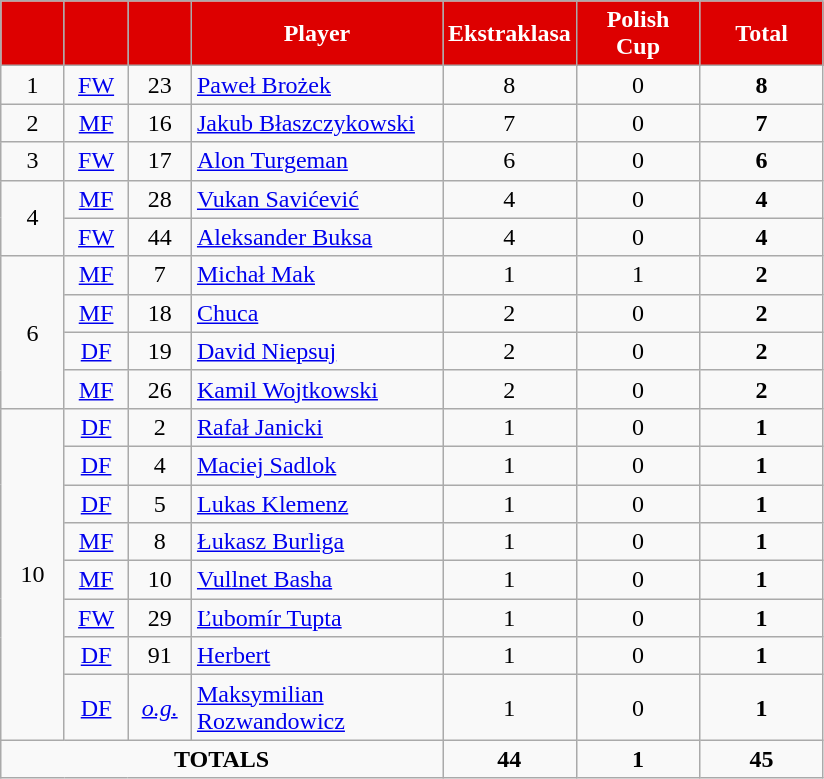<table class="wikitable" style="text-align:center;">
<tr>
<th style="background:#DD0000; color:white; width:35px;"></th>
<th style="background:#DD0000; color:white; width:35px;"></th>
<th style="background:#DD0000; color:white; width:35px;"></th>
<th style="background:#DD0000; color:white; width:160px;">Player</th>
<th style="background:#DD0000; color:white; width:75px;">Ekstraklasa</th>
<th style="background:#DD0000; color:white; width:75px;">Polish Cup</th>
<th style="background:#DD0000; color:white; width:75px;">Total</th>
</tr>
<tr>
<td>1</td>
<td><a href='#'>FW</a></td>
<td>23</td>
<td align=left> <a href='#'>Paweł Brożek</a></td>
<td>8</td>
<td>0</td>
<td><strong>8</strong></td>
</tr>
<tr>
<td>2</td>
<td><a href='#'>MF</a></td>
<td>16</td>
<td align=left> <a href='#'>Jakub Błaszczykowski</a></td>
<td>7</td>
<td>0</td>
<td><strong>7</strong></td>
</tr>
<tr>
<td rowspan="1">3</td>
<td><a href='#'>FW</a></td>
<td>17</td>
<td align=left> <a href='#'>Alon Turgeman</a></td>
<td>6</td>
<td>0</td>
<td><strong>6</strong></td>
</tr>
<tr>
<td rowspan="2">4</td>
<td><a href='#'>MF</a></td>
<td>28</td>
<td align=left> <a href='#'>Vukan Savićević</a></td>
<td>4</td>
<td>0</td>
<td><strong>4</strong></td>
</tr>
<tr>
<td><a href='#'>FW</a></td>
<td>44</td>
<td align=left> <a href='#'>Aleksander Buksa</a></td>
<td>4</td>
<td>0</td>
<td><strong>4</strong></td>
</tr>
<tr>
<td rowspan="4">6</td>
<td><a href='#'>MF</a></td>
<td>7</td>
<td align=left> <a href='#'>Michał Mak</a></td>
<td>1</td>
<td>1</td>
<td><strong>2</strong></td>
</tr>
<tr>
<td><a href='#'>MF</a></td>
<td>18</td>
<td align=left> <a href='#'>Chuca</a></td>
<td>2</td>
<td>0</td>
<td><strong>2</strong></td>
</tr>
<tr>
<td><a href='#'>DF</a></td>
<td>19</td>
<td align=left> <a href='#'>David Niepsuj</a></td>
<td>2</td>
<td>0</td>
<td><strong>2</strong></td>
</tr>
<tr>
<td><a href='#'>MF</a></td>
<td>26</td>
<td align=left> <a href='#'>Kamil Wojtkowski</a></td>
<td>2</td>
<td>0</td>
<td><strong>2</strong></td>
</tr>
<tr>
<td rowspan="8">10</td>
<td><a href='#'>DF</a></td>
<td>2</td>
<td align=left> <a href='#'>Rafał Janicki</a></td>
<td>1</td>
<td>0</td>
<td><strong>1</strong></td>
</tr>
<tr>
<td><a href='#'>DF</a></td>
<td>4</td>
<td align=left> <a href='#'>Maciej Sadlok</a></td>
<td>1</td>
<td>0</td>
<td><strong>1</strong></td>
</tr>
<tr>
<td><a href='#'>DF</a></td>
<td>5</td>
<td align=left> <a href='#'>Lukas Klemenz</a></td>
<td>1</td>
<td>0</td>
<td><strong>1</strong></td>
</tr>
<tr>
<td><a href='#'>MF</a></td>
<td>8</td>
<td align=left> <a href='#'>Łukasz Burliga</a></td>
<td>1</td>
<td>0</td>
<td><strong>1</strong></td>
</tr>
<tr>
<td><a href='#'>MF</a></td>
<td>10</td>
<td align=left> <a href='#'>Vullnet Basha</a></td>
<td>1</td>
<td>0</td>
<td><strong>1</strong></td>
</tr>
<tr>
<td><a href='#'>FW</a></td>
<td>29</td>
<td align=left> <a href='#'>Ľubomír Tupta</a></td>
<td>1</td>
<td>0</td>
<td><strong>1</strong></td>
</tr>
<tr>
<td><a href='#'>DF</a></td>
<td>91</td>
<td align=left> <a href='#'>Herbert</a></td>
<td>1</td>
<td>0</td>
<td><strong>1</strong></td>
</tr>
<tr>
<td><a href='#'>DF</a></td>
<td><em><a href='#'>o.g.</a></em></td>
<td align=left> <a href='#'>Maksymilian Rozwandowicz</a></td>
<td>1</td>
<td>0</td>
<td><strong>1</strong></td>
</tr>
<tr>
<td colspan="4"><strong>TOTALS</strong></td>
<td><strong>44</strong></td>
<td><strong>1</strong></td>
<td><strong>45</strong></td>
</tr>
</table>
